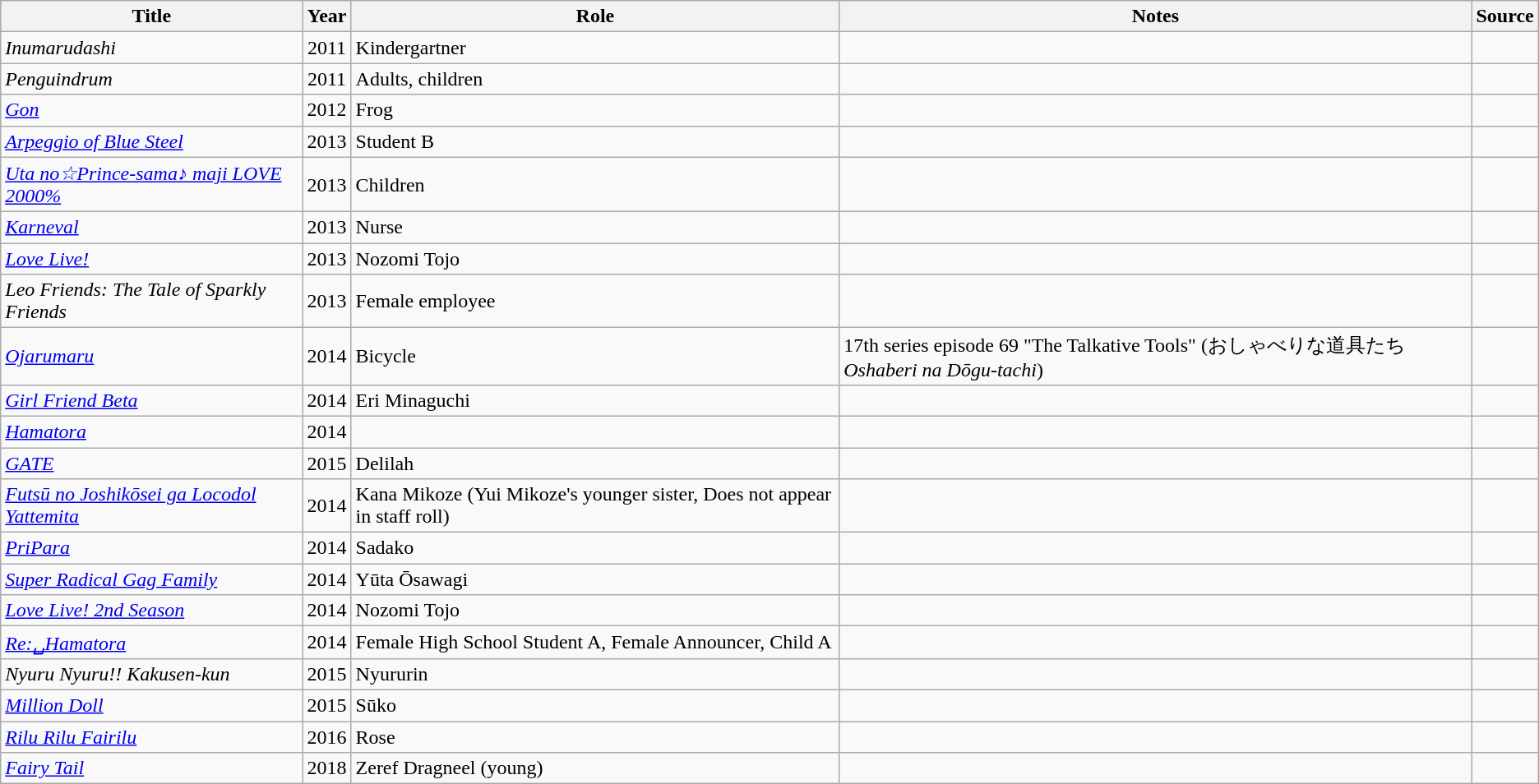<table class="wikitable sortable plainrowheaders">
<tr>
<th>Title</th>
<th>Year</th>
<th>Role</th>
<th class="unsortable">Notes</th>
<th class="unsortable">Source</th>
</tr>
<tr>
<td><em>Inumarudashi</em></td>
<td align="center">2011</td>
<td>Kindergartner</td>
<td></td>
<td></td>
</tr>
<tr>
<td><em>Penguindrum</em></td>
<td align="center">2011</td>
<td>Adults, children</td>
<td></td>
<td></td>
</tr>
<tr>
<td><em><a href='#'>Gon</a></em></td>
<td align="center">2012</td>
<td>Frog</td>
<td></td>
<td></td>
</tr>
<tr>
<td><em><a href='#'>Arpeggio of Blue Steel</a></em></td>
<td align="center">2013</td>
<td>Student B</td>
<td></td>
<td></td>
</tr>
<tr>
<td><em><a href='#'>Uta no☆Prince-sama♪ maji LOVE 2000%</a></em></td>
<td align="center">2013</td>
<td>Children</td>
<td></td>
<td></td>
</tr>
<tr>
<td><em><a href='#'>Karneval</a></em></td>
<td align="center">2013</td>
<td>Nurse</td>
<td></td>
<td></td>
</tr>
<tr>
<td><em><a href='#'>Love Live!</a></em></td>
<td align="center">2013</td>
<td>Nozomi Tojo</td>
<td></td>
<td></td>
</tr>
<tr>
<td><em>Leo Friends: The Tale of Sparkly Friends</em></td>
<td align="center">2013</td>
<td>Female employee</td>
<td></td>
<td></td>
</tr>
<tr>
<td><em><a href='#'>Ojarumaru</a></em></td>
<td align="center">2014</td>
<td>Bicycle</td>
<td>17th series episode 69 "The Talkative Tools" (おしゃべりな道具たち <em>Oshaberi na Dōgu-tachi</em>)</td>
<td></td>
</tr>
<tr>
<td><em><a href='#'>Girl Friend Beta</a></em></td>
<td align="center">2014</td>
<td>Eri Minaguchi</td>
<td></td>
<td></td>
</tr>
<tr>
<td><em><a href='#'>Hamatora</a></em></td>
<td align="center">2014</td>
<td></td>
<td></td>
<td></td>
</tr>
<tr>
<td><em><a href='#'>GATE</a></em></td>
<td align="center">2015</td>
<td>Delilah</td>
<td></td>
<td></td>
</tr>
<tr>
<td><em><a href='#'>Futsū no Joshikōsei ga Locodol Yattemita</a></em></td>
<td align="center">2014</td>
<td>Kana Mikoze (Yui Mikoze's younger sister,  Does not appear in staff roll)</td>
<td></td>
<td></td>
</tr>
<tr>
<td><em><a href='#'>PriPara</a></em></td>
<td align="center">2014</td>
<td>Sadako</td>
<td></td>
<td></td>
</tr>
<tr>
<td><em><a href='#'>Super Radical Gag Family</a></em></td>
<td align="center">2014</td>
<td>Yūta Ōsawagi</td>
<td></td>
<td></td>
</tr>
<tr>
<td><em><a href='#'>Love Live! 2nd Season</a></em></td>
<td align="center">2014</td>
<td>Nozomi Tojo</td>
<td></td>
<td></td>
</tr>
<tr>
<td><em><a href='#'>Re:␣Hamatora</a></em></td>
<td align="center">2014</td>
<td>Female High School Student A, Female Announcer, Child A</td>
<td></td>
<td></td>
</tr>
<tr>
<td><em>Nyuru Nyuru!! Kakusen-kun</em></td>
<td align="center">2015</td>
<td>Nyururin</td>
<td></td>
<td></td>
</tr>
<tr>
<td><em><a href='#'>Million Doll</a></em></td>
<td align="center">2015</td>
<td>Sūko</td>
<td></td>
<td></td>
</tr>
<tr>
<td><em><a href='#'>Rilu Rilu Fairilu</a></em></td>
<td align="center">2016</td>
<td>Rose</td>
<td></td>
<td></td>
</tr>
<tr>
<td><em><a href='#'>Fairy Tail</a></em></td>
<td align="center">2018</td>
<td>Zeref Dragneel (young)</td>
<td></td>
<td></td>
</tr>
</table>
